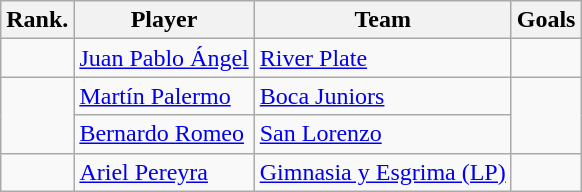<table class="wikitable">
<tr>
<th>Rank.</th>
<th>Player</th>
<th>Team</th>
<th>Goals</th>
</tr>
<tr>
<td></td>
<td> <a href='#'>Juan Pablo Ángel</a></td>
<td><a href='#'>River Plate</a></td>
<td></td>
</tr>
<tr>
<td rowspan=2></td>
<td> <a href='#'>Martín Palermo</a></td>
<td><a href='#'>Boca Juniors</a></td>
<td rowspan=2></td>
</tr>
<tr>
<td> <a href='#'>Bernardo Romeo</a></td>
<td><a href='#'>San Lorenzo</a></td>
</tr>
<tr>
<td></td>
<td> <a href='#'>Ariel Pereyra</a></td>
<td><a href='#'>Gimnasia y Esgrima (LP)</a></td>
<td></td>
</tr>
</table>
